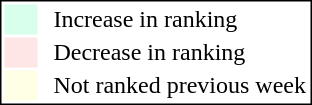<table style="border:1px solid black; float:right;">
<tr>
<td style="background:#D8FFEB; width:20px;"></td>
<td> </td>
<td>Increase in ranking</td>
</tr>
<tr>
<td style="background:#FFE6E6; width:20px;"></td>
<td> </td>
<td>Decrease in ranking</td>
</tr>
<tr>
<td style="background:#FFFFE6; width:20px;"></td>
<td> </td>
<td>Not ranked previous week</td>
</tr>
</table>
